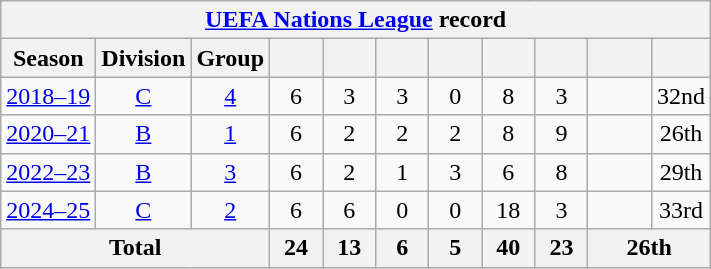<table class="wikitable" style="text-align:center;">
<tr>
<th colspan=11><a href='#'>UEFA Nations League</a> record</th>
</tr>
<tr>
<th>Season</th>
<th>Division</th>
<th>Group</th>
<th width="28"></th>
<th width="28"></th>
<th width="28"></th>
<th width="28"></th>
<th width="28"></th>
<th width="28"></th>
<th width="35"></th>
<th width="28"></th>
</tr>
<tr>
<td><a href='#'>2018–19</a></td>
<td><a href='#'>C</a></td>
<td><a href='#'>4</a></td>
<td>6</td>
<td>3</td>
<td>3</td>
<td>0</td>
<td>8</td>
<td>3</td>
<td></td>
<td>32nd</td>
</tr>
<tr>
<td><a href='#'>2020–21</a></td>
<td><a href='#'>B</a></td>
<td><a href='#'>1</a></td>
<td>6</td>
<td>2</td>
<td>2</td>
<td>2</td>
<td>8</td>
<td>9</td>
<td></td>
<td>26th</td>
</tr>
<tr>
<td><a href='#'>2022–23</a></td>
<td><a href='#'>B</a></td>
<td><a href='#'>3</a></td>
<td>6</td>
<td>2</td>
<td>1</td>
<td>3</td>
<td>6</td>
<td>8</td>
<td></td>
<td>29th</td>
</tr>
<tr>
<td><a href='#'>2024–25</a></td>
<td><a href='#'>C</a></td>
<td><a href='#'>2</a></td>
<td>6</td>
<td>6</td>
<td>0</td>
<td>0</td>
<td>18</td>
<td>3</td>
<td></td>
<td>33rd</td>
</tr>
<tr>
<th colspan=3><strong>Total</strong></th>
<th>24</th>
<th>13</th>
<th>6</th>
<th>5</th>
<th>40</th>
<th>23</th>
<th colspan=2>26th</th>
</tr>
</table>
